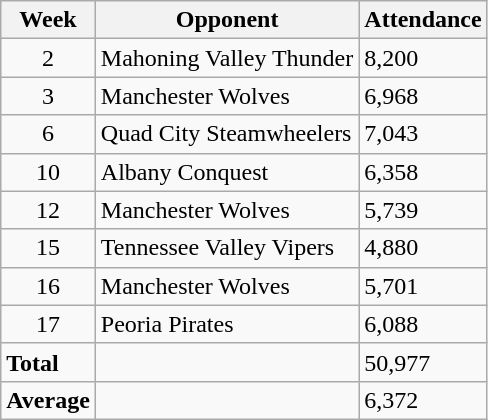<table class="wikitable" align="center">
<tr>
<th>Week</th>
<th>Opponent</th>
<th>Attendance</th>
</tr>
<tr>
<td align="center">2</td>
<td>Mahoning Valley Thunder</td>
<td>8,200</td>
</tr>
<tr>
<td align="center">3</td>
<td>Manchester Wolves</td>
<td>6,968</td>
</tr>
<tr>
<td align="center">6</td>
<td>Quad City Steamwheelers</td>
<td>7,043</td>
</tr>
<tr>
<td align="center">10</td>
<td>Albany Conquest</td>
<td>6,358</td>
</tr>
<tr>
<td align="center">12</td>
<td>Manchester Wolves</td>
<td>5,739</td>
</tr>
<tr>
<td align="center">15</td>
<td>Tennessee Valley Vipers</td>
<td>4,880</td>
</tr>
<tr>
<td align="center">16</td>
<td>Manchester Wolves</td>
<td>5,701</td>
</tr>
<tr>
<td align="center">17</td>
<td>Peoria Pirates</td>
<td>6,088</td>
</tr>
<tr>
<td><strong>Total</strong></td>
<td> </td>
<td>50,977</td>
</tr>
<tr>
<td><strong>Average</strong></td>
<td> </td>
<td>6,372</td>
</tr>
</table>
